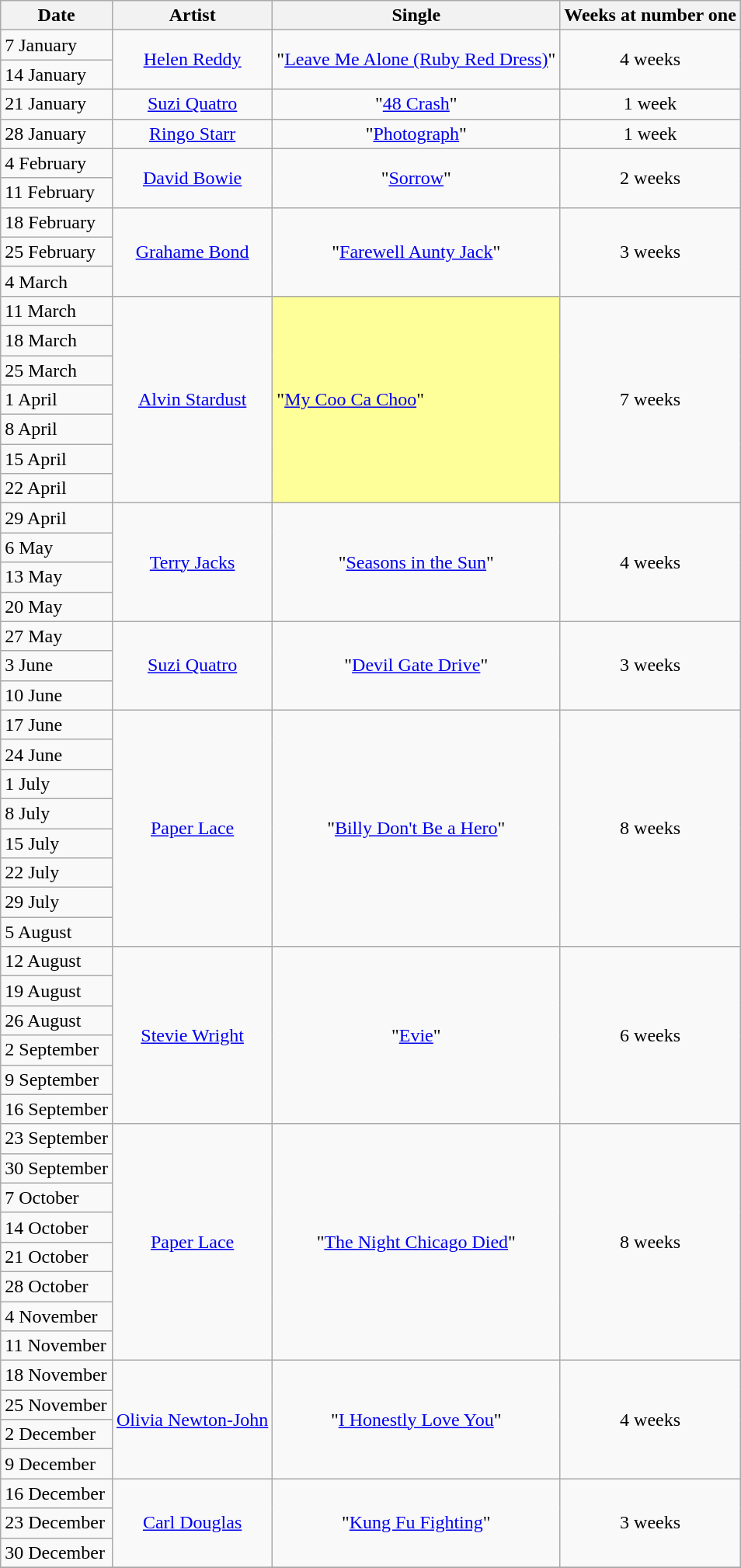<table class="wikitable">
<tr>
<th>Date</th>
<th>Artist</th>
<th>Single</th>
<th>Weeks at number one</th>
</tr>
<tr>
<td>7 January</td>
<td rowspan="2" align="center"><a href='#'>Helen Reddy</a></td>
<td rowspan="2" align="center">"<a href='#'>Leave Me Alone (Ruby Red Dress)</a>"</td>
<td rowspan="2" align="center">4 weeks</td>
</tr>
<tr>
<td>14 January</td>
</tr>
<tr>
<td>21 January</td>
<td align="center"><a href='#'>Suzi Quatro</a></td>
<td align="center">"<a href='#'>48 Crash</a>"</td>
<td align="center">1 week</td>
</tr>
<tr>
<td>28 January</td>
<td align="center"><a href='#'>Ringo Starr</a></td>
<td align="center">"<a href='#'>Photograph</a>"</td>
<td align="center">1 week</td>
</tr>
<tr>
<td>4 February</td>
<td rowspan="2" align="center"><a href='#'>David Bowie</a></td>
<td rowspan="2" align="center">"<a href='#'>Sorrow</a>"</td>
<td rowspan="2" align="center">2 weeks</td>
</tr>
<tr>
<td>11 February</td>
</tr>
<tr>
<td>18 February</td>
<td rowspan="3" align="center"><a href='#'>Grahame Bond</a></td>
<td rowspan="3" align="center">"<a href='#'>Farewell Aunty Jack</a>"</td>
<td rowspan="3" align="center">3 weeks</td>
</tr>
<tr>
<td>25 February</td>
</tr>
<tr>
<td>4 March</td>
</tr>
<tr>
<td>11 March</td>
<td rowspan="7" align="center"><a href='#'>Alvin Stardust</a></td>
<td bgcolor=#FFFF99 align="left" rowspan="7" align="center">"<a href='#'>My Coo Ca Choo</a>"</td>
<td rowspan="7" align="center">7 weeks</td>
</tr>
<tr>
<td>18 March</td>
</tr>
<tr>
<td>25 March</td>
</tr>
<tr>
<td>1 April</td>
</tr>
<tr>
<td>8 April</td>
</tr>
<tr>
<td>15 April</td>
</tr>
<tr>
<td>22 April</td>
</tr>
<tr>
<td>29 April</td>
<td rowspan="4" align="center"><a href='#'>Terry Jacks</a></td>
<td rowspan="4" align="center">"<a href='#'>Seasons in the Sun</a>"</td>
<td rowspan="4" align="center">4 weeks</td>
</tr>
<tr>
<td>6 May</td>
</tr>
<tr>
<td>13 May</td>
</tr>
<tr>
<td>20 May</td>
</tr>
<tr>
<td>27 May</td>
<td rowspan="3" align="center"><a href='#'>Suzi Quatro</a></td>
<td rowspan="3" align="center">"<a href='#'>Devil Gate Drive</a>"</td>
<td rowspan="3" align="center">3 weeks</td>
</tr>
<tr>
<td>3 June</td>
</tr>
<tr>
<td>10 June</td>
</tr>
<tr>
<td>17 June</td>
<td rowspan="8" align="center"><a href='#'>Paper Lace</a></td>
<td rowspan="8" align="center">"<a href='#'>Billy Don't Be a Hero</a>"</td>
<td rowspan="8" align="center">8 weeks</td>
</tr>
<tr>
<td>24 June</td>
</tr>
<tr>
<td>1 July</td>
</tr>
<tr>
<td>8 July</td>
</tr>
<tr>
<td>15 July</td>
</tr>
<tr>
<td>22 July</td>
</tr>
<tr>
<td>29 July</td>
</tr>
<tr>
<td>5 August</td>
</tr>
<tr>
<td>12 August</td>
<td rowspan="6" align="center"><a href='#'>Stevie Wright</a></td>
<td rowspan="6" align="center">"<a href='#'>Evie</a>"</td>
<td rowspan="6" align="center">6 weeks</td>
</tr>
<tr>
<td>19 August</td>
</tr>
<tr>
<td>26 August</td>
</tr>
<tr>
<td>2 September</td>
</tr>
<tr>
<td>9 September</td>
</tr>
<tr>
<td>16 September</td>
</tr>
<tr>
<td>23 September</td>
<td rowspan="8" align="center"><a href='#'>Paper Lace</a></td>
<td rowspan="8" align="center">"<a href='#'>The Night Chicago Died</a>"</td>
<td rowspan="8" align="center">8 weeks</td>
</tr>
<tr>
<td>30 September</td>
</tr>
<tr>
<td>7 October</td>
</tr>
<tr>
<td>14 October</td>
</tr>
<tr>
<td>21 October</td>
</tr>
<tr>
<td>28 October</td>
</tr>
<tr>
<td>4 November</td>
</tr>
<tr>
<td>11 November</td>
</tr>
<tr>
<td>18 November</td>
<td rowspan="4" align="center"><a href='#'>Olivia Newton-John</a></td>
<td rowspan="4" align="center">"<a href='#'>I Honestly Love You</a>"</td>
<td rowspan="4" align="center">4 weeks</td>
</tr>
<tr>
<td>25 November</td>
</tr>
<tr>
<td>2 December</td>
</tr>
<tr>
<td>9 December</td>
</tr>
<tr>
<td>16 December</td>
<td rowspan="3" align="center"><a href='#'>Carl Douglas</a></td>
<td rowspan="3" align="center">"<a href='#'>Kung Fu Fighting</a>"</td>
<td rowspan="3" align="center">3 weeks</td>
</tr>
<tr>
<td>23 December</td>
</tr>
<tr>
<td>30 December</td>
</tr>
<tr>
</tr>
</table>
